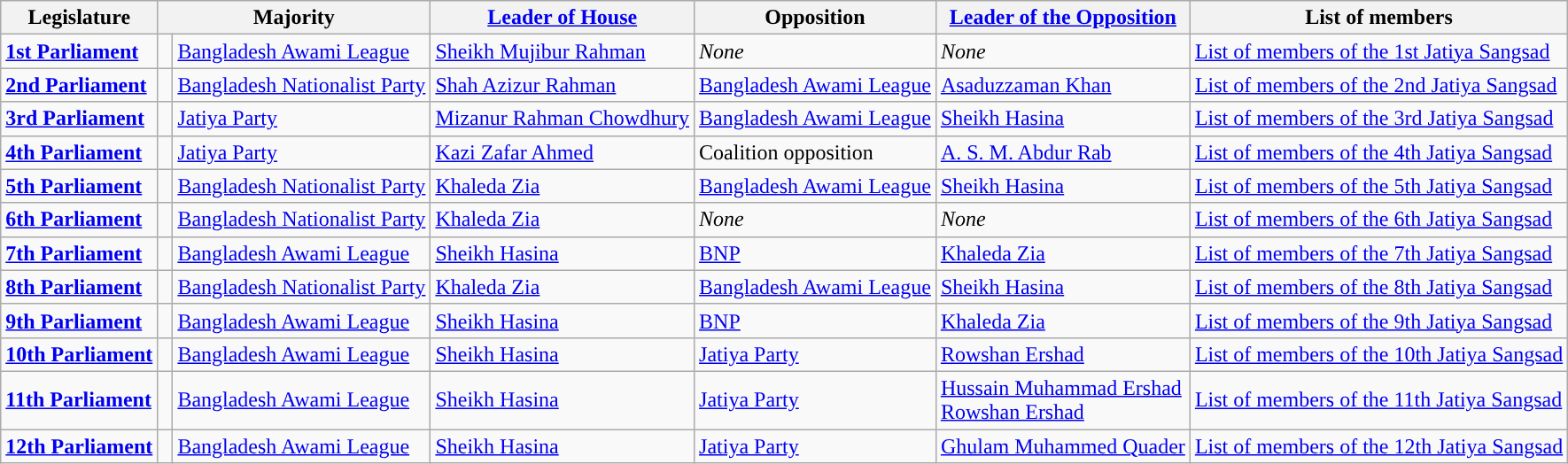<table class="wikitable">
<tr>
<th>Legislature</th>
<th colspan="2">Majority</th>
<th><a href='#'>Leader of House</a></th>
<th>Opposition</th>
<th><a href='#'>Leader of the Opposition</a></th>
<th>List of members</th>
</tr>
<tr>
<td><strong><a href='#'>1st Parliament</a></strong></td>
<td style="background:"> </td>
<td><a href='#'>Bangladesh Awami League</a></td>
<td><a href='#'>Sheikh Mujibur Rahman</a></td>
<td><em>None</em></td>
<td><em>None</em></td>
<td><a href='#'>List of members of the 1st Jatiya Sangsad</a></td>
</tr>
<tr>
<td><strong><a href='#'>2nd Parliament</a></strong></td>
<td style="background:"> </td>
<td><a href='#'>Bangladesh Nationalist Party</a></td>
<td><a href='#'>Shah Azizur Rahman</a></td>
<td><a href='#'>Bangladesh Awami League</a></td>
<td><a href='#'>Asaduzzaman Khan</a></td>
<td><a href='#'>List of members of the 2nd Jatiya Sangsad</a></td>
</tr>
<tr>
<td><strong><a href='#'>3rd Parliament</a></strong></td>
<td style="background:"> </td>
<td><a href='#'>Jatiya Party</a></td>
<td><a href='#'>Mizanur Rahman Chowdhury</a></td>
<td><a href='#'>Bangladesh Awami League</a></td>
<td><a href='#'>Sheikh Hasina</a></td>
<td><a href='#'>List of members of the 3rd Jatiya Sangsad</a></td>
</tr>
<tr>
<td><strong><a href='#'>4th Parliament</a></strong></td>
<td style="background:"> </td>
<td><a href='#'>Jatiya Party</a></td>
<td><a href='#'>Kazi Zafar Ahmed</a></td>
<td>Coalition opposition</td>
<td><a href='#'>A. S. M. Abdur Rab</a></td>
<td><a href='#'>List of members of the 4th Jatiya Sangsad</a></td>
</tr>
<tr>
<td><strong><a href='#'>5th Parliament</a></strong></td>
<td style="background:"> </td>
<td><a href='#'>Bangladesh Nationalist Party</a></td>
<td><a href='#'>Khaleda Zia</a></td>
<td><a href='#'>Bangladesh Awami League</a></td>
<td><a href='#'>Sheikh Hasina</a></td>
<td><a href='#'>List of members of the 5th Jatiya Sangsad</a></td>
</tr>
<tr>
<td><strong><a href='#'>6th Parliament</a></strong></td>
<td style="background:"> </td>
<td><a href='#'>Bangladesh Nationalist Party</a></td>
<td><a href='#'>Khaleda Zia</a></td>
<td><em>None</em></td>
<td><em>None</em></td>
<td><a href='#'>List of members of the 6th Jatiya Sangsad</a></td>
</tr>
<tr>
<td><strong><a href='#'>7th Parliament</a></strong></td>
<td style="background:"> </td>
<td><a href='#'>Bangladesh Awami League</a></td>
<td><a href='#'>Sheikh Hasina</a></td>
<td><a href='#'>BNP</a></td>
<td><a href='#'>Khaleda Zia</a></td>
<td><a href='#'>List of members of the 7th Jatiya Sangsad</a></td>
</tr>
<tr>
<td><strong><a href='#'>8th Parliament</a></strong></td>
<td style="background:"> </td>
<td><a href='#'>Bangladesh Nationalist Party</a></td>
<td><a href='#'>Khaleda Zia</a></td>
<td><a href='#'>Bangladesh Awami League</a></td>
<td><a href='#'>Sheikh Hasina</a></td>
<td><a href='#'>List of members of the 8th Jatiya Sangsad</a></td>
</tr>
<tr>
<td><strong><a href='#'>9th Parliament</a></strong></td>
<td style="background:"> </td>
<td><a href='#'>Bangladesh Awami League</a></td>
<td><a href='#'>Sheikh Hasina</a></td>
<td><a href='#'>BNP</a></td>
<td><a href='#'>Khaleda Zia</a></td>
<td><a href='#'>List of members of the 9th Jatiya Sangsad</a></td>
</tr>
<tr>
<td><strong><a href='#'>10th Parliament</a></strong></td>
<td style="background:"> </td>
<td><a href='#'>Bangladesh Awami League</a></td>
<td><a href='#'>Sheikh Hasina</a></td>
<td><a href='#'>Jatiya Party</a></td>
<td><a href='#'>Rowshan Ershad</a></td>
<td><a href='#'>List of members of the 10th Jatiya Sangsad</a></td>
</tr>
<tr>
<td><strong><a href='#'>11th Parliament</a></strong></td>
<td style="background:"> </td>
<td><a href='#'>Bangladesh Awami League</a></td>
<td><a href='#'>Sheikh Hasina</a></td>
<td><a href='#'>Jatiya Party</a></td>
<td><a href='#'>Hussain Muhammad Ershad</a><br><a href='#'>Rowshan Ershad</a></td>
<td><a href='#'>List of members of the 11th Jatiya Sangsad</a></td>
</tr>
<tr>
<td><strong><a href='#'>12th Parliament</a></strong></td>
<td style="background:"> </td>
<td><a href='#'>Bangladesh Awami League</a></td>
<td><a href='#'>Sheikh Hasina</a></td>
<td><a href='#'>Jatiya Party</a></td>
<td><a href='#'>Ghulam Muhammed Quader</a></td>
<td><a href='#'>List of members of the 12th Jatiya Sangsad</a></td>
</tr>
</table>
